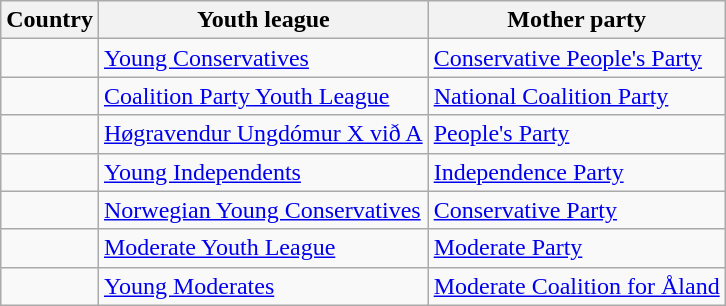<table class="wikitable">
<tr>
<th>Country</th>
<th>Youth league</th>
<th>Mother party</th>
</tr>
<tr>
<td></td>
<td><a href='#'>Young Conservatives</a></td>
<td><a href='#'>Conservative People's Party</a></td>
</tr>
<tr>
<td></td>
<td><a href='#'>Coalition Party Youth League</a></td>
<td><a href='#'>National Coalition Party</a></td>
</tr>
<tr>
<td></td>
<td><a href='#'>Høgravendur Ungdómur X við A</a></td>
<td><a href='#'>People's Party</a></td>
</tr>
<tr>
<td></td>
<td><a href='#'>Young Independents</a></td>
<td><a href='#'>Independence Party</a></td>
</tr>
<tr>
<td></td>
<td><a href='#'>Norwegian Young Conservatives</a></td>
<td><a href='#'>Conservative Party</a></td>
</tr>
<tr>
<td></td>
<td><a href='#'>Moderate Youth League</a></td>
<td><a href='#'>Moderate Party</a></td>
</tr>
<tr>
<td></td>
<td><a href='#'>Young Moderates</a></td>
<td><a href='#'>Moderate Coalition for Åland</a></td>
</tr>
</table>
